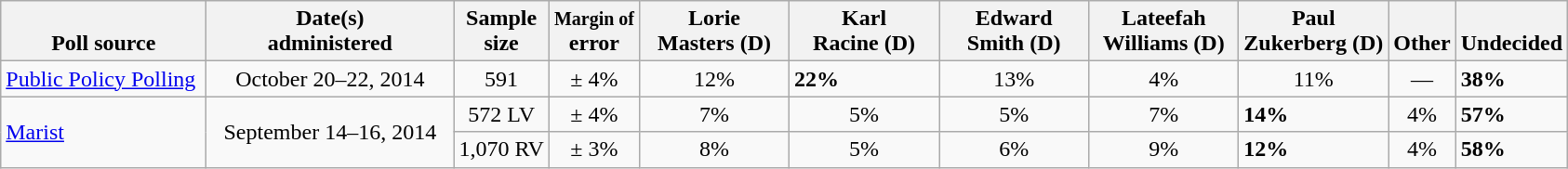<table class="wikitable">
<tr valign= bottom>
<th style="width:140px;">Poll source</th>
<th style="width:170px;">Date(s)<br>administered</th>
<th class=small>Sample<br>size</th>
<th><small>Margin of</small><br>error</th>
<th style="width:100px;">Lorie<br>Masters (D)</th>
<th style="width:100px;">Karl<br>Racine (D)</th>
<th style="width:100px;">Edward<br>Smith (D)</th>
<th style="width:100px;">Lateefah<br>Williams (D)</th>
<th style="width:100px;">Paul<br>Zukerberg (D)</th>
<th>Other</th>
<th>Undecided</th>
</tr>
<tr>
<td><a href='#'>Public Policy Polling</a></td>
<td align=center>October 20–22, 2014</td>
<td align=center>591</td>
<td align=center>± 4%</td>
<td align=center>12%</td>
<td><strong>22%</strong></td>
<td align=center>13%</td>
<td align=center>4%</td>
<td align=center>11%</td>
<td align=center>—</td>
<td><strong>38%</strong></td>
</tr>
<tr>
<td rowspan=2><a href='#'>Marist</a></td>
<td align=center rowspan=2>September 14–16, 2014</td>
<td align=center>572 LV</td>
<td align=center>± 4%</td>
<td align=center>7%</td>
<td align=center>5%</td>
<td align=center>5%</td>
<td align=center>7%</td>
<td><strong>14%</strong></td>
<td align=center>4%</td>
<td><strong>57%</strong></td>
</tr>
<tr>
<td align=center>1,070 RV</td>
<td align=center>± 3%</td>
<td align=center>8%</td>
<td align=center>5%</td>
<td align=center>6%</td>
<td align=center>9%</td>
<td><strong>12%</strong></td>
<td align=center>4%</td>
<td><strong>58%</strong></td>
</tr>
</table>
